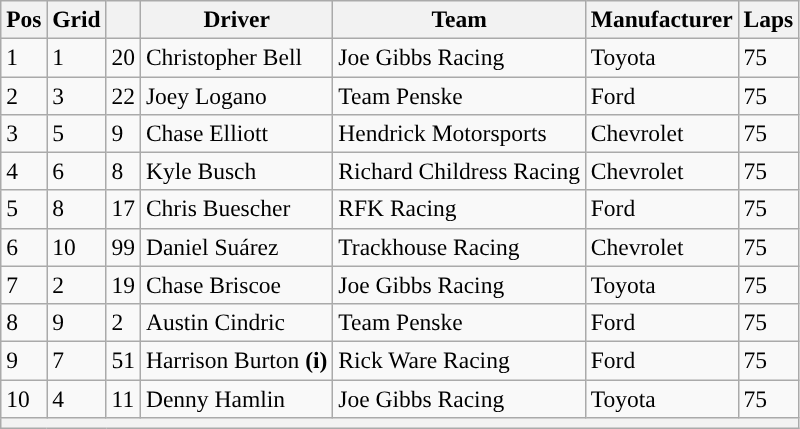<table class="wikitable" style="font-size:98%">
<tr>
<th>Pos</th>
<th>Grid</th>
<th></th>
<th>Driver</th>
<th>Team</th>
<th>Manufacturer</th>
<th>Laps</th>
</tr>
<tr>
<td>1</td>
<td>1</td>
<td>20</td>
<td>Christopher Bell</td>
<td>Joe Gibbs Racing</td>
<td>Toyota</td>
<td>75</td>
</tr>
<tr>
<td>2</td>
<td>3</td>
<td>22</td>
<td>Joey Logano</td>
<td>Team Penske</td>
<td>Ford</td>
<td>75</td>
</tr>
<tr>
<td>3</td>
<td>5</td>
<td>9</td>
<td>Chase Elliott</td>
<td>Hendrick Motorsports</td>
<td>Chevrolet</td>
<td>75</td>
</tr>
<tr>
<td>4</td>
<td>6</td>
<td>8</td>
<td>Kyle Busch</td>
<td>Richard Childress Racing</td>
<td>Chevrolet</td>
<td>75</td>
</tr>
<tr>
<td>5</td>
<td>8</td>
<td>17</td>
<td>Chris Buescher</td>
<td>RFK Racing</td>
<td>Ford</td>
<td>75</td>
</tr>
<tr>
<td>6</td>
<td>10</td>
<td>99</td>
<td>Daniel Suárez</td>
<td>Trackhouse Racing</td>
<td>Chevrolet</td>
<td>75</td>
</tr>
<tr>
<td>7</td>
<td>2</td>
<td>19</td>
<td>Chase Briscoe</td>
<td>Joe Gibbs Racing</td>
<td>Toyota</td>
<td>75</td>
</tr>
<tr>
<td>8</td>
<td>9</td>
<td>2</td>
<td>Austin Cindric</td>
<td>Team Penske</td>
<td>Ford</td>
<td>75</td>
</tr>
<tr>
<td>9</td>
<td>7</td>
<td>51</td>
<td>Harrison Burton <strong>(i)</strong></td>
<td>Rick Ware Racing</td>
<td>Ford</td>
<td>75</td>
</tr>
<tr>
<td>10</td>
<td>4</td>
<td>11</td>
<td>Denny Hamlin</td>
<td>Joe Gibbs Racing</td>
<td>Toyota</td>
<td>75</td>
</tr>
<tr>
<th colspan="7"></th>
</tr>
</table>
